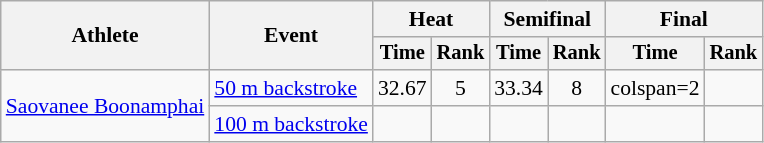<table class=wikitable style="font-size:90%">
<tr>
<th rowspan="2">Athlete</th>
<th rowspan="2">Event</th>
<th colspan="2">Heat</th>
<th colspan="2">Semifinal</th>
<th colspan="2">Final</th>
</tr>
<tr style="font-size:95%">
<th>Time</th>
<th>Rank</th>
<th>Time</th>
<th>Rank</th>
<th>Time</th>
<th>Rank</th>
</tr>
<tr align=center>
<td align=left rowspan=2><a href='#'>Saovanee Boonamphai</a></td>
<td align=left><a href='#'>50 m backstroke</a></td>
<td>32.67</td>
<td>5</td>
<td>33.34</td>
<td>8</td>
<td>colspan=2 </td>
</tr>
<tr align=center>
<td align=left><a href='#'>100 m backstroke</a></td>
<td></td>
<td></td>
<td></td>
<td></td>
<td></td>
<td></td>
</tr>
</table>
